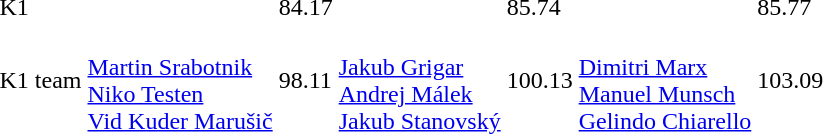<table>
<tr>
<td>K1</td>
<td></td>
<td>84.17</td>
<td></td>
<td>85.74</td>
<td></td>
<td>85.77</td>
</tr>
<tr>
<td>K1 team</td>
<td><br><a href='#'>Martin Srabotnik</a><br><a href='#'>Niko Testen</a><br><a href='#'>Vid Kuder Marušič</a></td>
<td>98.11</td>
<td><br><a href='#'>Jakub Grigar</a><br><a href='#'>Andrej Málek</a><br><a href='#'>Jakub Stanovský</a></td>
<td>100.13</td>
<td><br><a href='#'>Dimitri Marx</a><br><a href='#'>Manuel Munsch</a><br><a href='#'>Gelindo Chiarello</a></td>
<td>103.09</td>
</tr>
</table>
